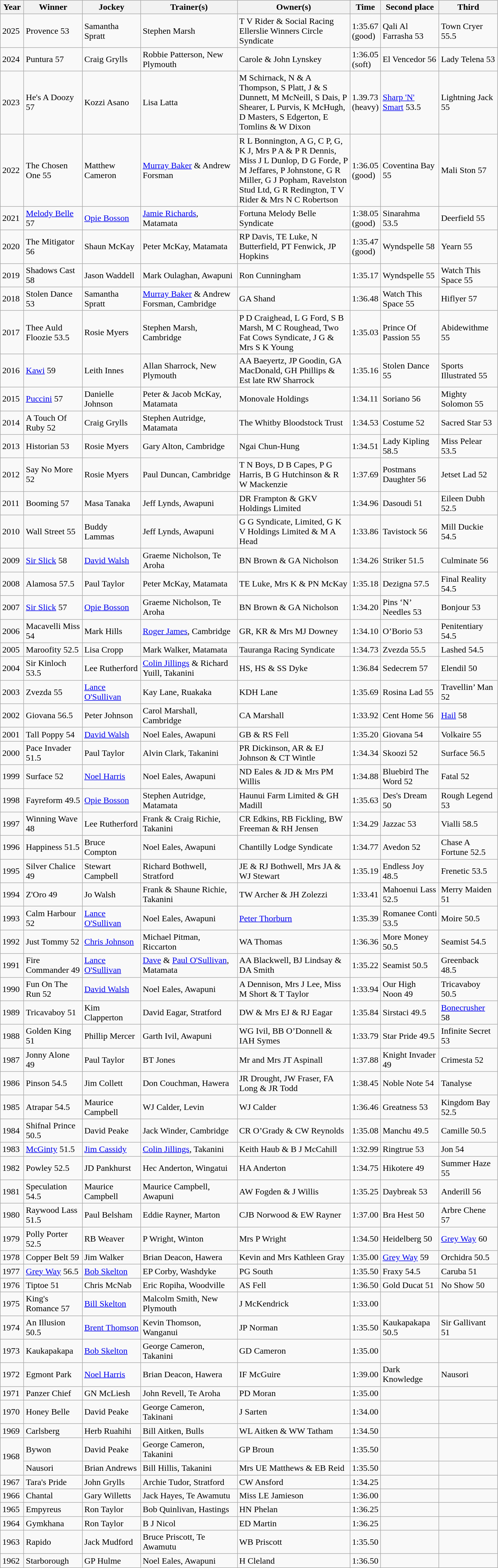<table class="wikitable sortable">
<tr>
<th width="36px"><strong>Year</strong><br></th>
<th width="100px"><strong>Winner</strong><br></th>
<th width="100px"><strong>Jockey</strong><br></th>
<th width="170px"><strong>Trainer(s)</strong><br></th>
<th width="200px"><strong>Owner(s)</strong><br></th>
<th width="40px"><strong>Time</strong><br></th>
<th width="100px"><strong>Second place</strong><br></th>
<th width="100px"><strong>Third</strong><br></th>
</tr>
<tr>
<td>2025</td>
<td>Provence 53</td>
<td>Samantha Spratt</td>
<td>Stephen Marsh</td>
<td>T V Rider & Social Racing Ellerslie Winners Circle Syndicate</td>
<td>1:35.67 (good)</td>
<td>Qali Al Farrasha 53</td>
<td>Town Cryer 55.5</td>
</tr>
<tr>
<td>2024 </td>
<td>Puntura 57</td>
<td>Craig Grylls</td>
<td>Robbie Patterson, New Plymouth</td>
<td>Carole & John Lynskey</td>
<td>1:36.05 (soft)</td>
<td>El Vencedor 56</td>
<td>Lady Telena 53</td>
</tr>
<tr>
<td>2023 </td>
<td>He's A Doozy 57</td>
<td>Kozzi Asano</td>
<td>Lisa Latta</td>
<td>M Schirnack, N & A Thompson, S Platt, J & S Dunnett, M McNeill, S Dais, P Shearer, L Purvis, K McHugh, D Masters, S Edgerton, E Tomlins & W Dixon</td>
<td>1.39.73 (heavy)</td>
<td><a href='#'>Sharp 'N' Smart</a> 53.5</td>
<td>Lightning Jack 55</td>
</tr>
<tr>
<td>2022 </td>
<td>The Chosen One 55</td>
<td>Matthew Cameron</td>
<td><a href='#'>Murray Baker</a> & Andrew Forsman</td>
<td>R L Bonnington, A G, C P, G, K J, Mrs P A & P R Dennis, Miss J L Dunlop, D G Forde, P M Jeffares, P Johnstone, G R Miller, G J Popham, Ravelston Stud Ltd, G R Redington, T V Rider & Mrs N C Robertson</td>
<td>1:36.05 (good)</td>
<td>Coventina Bay 55</td>
<td>Mali Ston 57</td>
</tr>
<tr>
<td>2021 </td>
<td><a href='#'>Melody Belle</a> 57</td>
<td><a href='#'>Opie Bosson</a></td>
<td><a href='#'>Jamie Richards</a>, Matamata</td>
<td>Fortuna Melody Belle Syndicate</td>
<td>1:38.05 (good)</td>
<td>Sinarahma 53.5</td>
<td>Deerfield 55</td>
</tr>
<tr>
<td>2020 </td>
<td>The Mitigator 56</td>
<td>Shaun McKay</td>
<td>Peter McKay, Matamata</td>
<td>RP Davis, TE Luke, N Butterfield, PT Fenwick, JP Hopkins</td>
<td>1:35.47 (good)</td>
<td>Wyndspelle 58</td>
<td>Yearn 55</td>
</tr>
<tr>
<td>2019 </td>
<td>Shadows Cast 58</td>
<td>Jason Waddell</td>
<td>Mark Oulaghan, Awapuni</td>
<td>Ron Cunningham</td>
<td>1:35.17</td>
<td>Wyndspelle 55</td>
<td>Watch This Space 55</td>
</tr>
<tr>
<td>2018 </td>
<td>Stolen Dance 53</td>
<td>Samantha Spratt</td>
<td><a href='#'>Murray Baker</a> & Andrew Forsman, Cambridge</td>
<td>GA Shand</td>
<td>1:36.48</td>
<td>Watch This Space 55</td>
<td>Hiflyer 57</td>
</tr>
<tr>
<td>2017 </td>
<td>Thee Auld Floozie 53.5</td>
<td>Rosie Myers</td>
<td>Stephen Marsh, Cambridge</td>
<td>P D Craighead, L G Ford, S B Marsh, M C Roughead, Two Fat Cows Syndicate, J G & Mrs S K Young</td>
<td>1:35.03</td>
<td>Prince Of Passion 55</td>
<td>Abidewithme 55</td>
</tr>
<tr>
<td>2016 </td>
<td><a href='#'>Kawi</a> 59</td>
<td>Leith Innes</td>
<td>Allan Sharrock, New Plymouth</td>
<td>AA Baeyertz, JP Goodin, GA MacDonald, GH Phillips & Est late RW Sharrock</td>
<td>1:35.16</td>
<td>Stolen Dance 55</td>
<td>Sports Illustrated 55</td>
</tr>
<tr>
<td>2015 </td>
<td><a href='#'>Puccini</a> 57</td>
<td>Danielle Johnson </td>
<td>Peter & Jacob McKay, Matamata</td>
<td>Monovale Holdings</td>
<td>1:34.11</td>
<td>Soriano 56</td>
<td>Mighty Solomon 55</td>
</tr>
<tr>
<td>2014</td>
<td>A Touch Of Ruby 52</td>
<td>Craig Grylls</td>
<td>Stephen Autridge, Matamata</td>
<td>The Whitby Bloodstock Trust</td>
<td>1:34.53</td>
<td>Costume 52</td>
<td>Sacred Star 53</td>
</tr>
<tr>
<td>2013</td>
<td>Historian 53</td>
<td>Rosie Myers</td>
<td>Gary Alton, Cambridge</td>
<td>Ngai Chun-Hung</td>
<td>1:34.51</td>
<td>Lady Kipling 58.5</td>
<td>Miss Pelear 53.5</td>
</tr>
<tr>
<td>2012</td>
<td>Say No More 52</td>
<td>Rosie Myers</td>
<td>Paul Duncan, Cambridge</td>
<td>T N Boys, D B Capes, P G Harris, B G Hutchinson & R W Mackenzie</td>
<td>1:37.69</td>
<td>Postmans Daughter 56</td>
<td>Jetset Lad 52</td>
</tr>
<tr>
<td>2011</td>
<td>Booming 57</td>
<td>Masa Tanaka</td>
<td>Jeff Lynds, Awapuni</td>
<td>DR Frampton & GKV Holdings Limited</td>
<td>1:34.96</td>
<td>Dasoudi 51</td>
<td>Eileen Dubh 52.5</td>
</tr>
<tr>
<td>2010</td>
<td>Wall Street 55</td>
<td>Buddy Lammas</td>
<td>Jeff Lynds, Awapuni</td>
<td>G G Syndicate, Limited, G K V Holdings Limited & M A Head</td>
<td>1:33.86</td>
<td>Tavistock 56</td>
<td>Mill Duckie 54.5</td>
</tr>
<tr>
<td>2009</td>
<td><a href='#'>Sir Slick</a> 58</td>
<td><a href='#'>David Walsh</a></td>
<td>Graeme Nicholson, Te Aroha</td>
<td>BN Brown & GA Nicholson</td>
<td>1:34.26</td>
<td>Striker 51.5</td>
<td>Culminate 56</td>
</tr>
<tr>
<td>2008</td>
<td>Alamosa 57.5</td>
<td>Paul Taylor</td>
<td>Peter McKay, Matamata</td>
<td>TE Luke, Mrs K & PN McKay</td>
<td>1:35.18</td>
<td>Dezigna 57.5</td>
<td>Final Reality 54.5</td>
</tr>
<tr>
<td>2007</td>
<td><a href='#'>Sir Slick</a> 57</td>
<td><a href='#'>Opie Bosson</a></td>
<td>Graeme Nicholson, Te Aroha</td>
<td>BN Brown & GA Nicholson</td>
<td>1:34.20</td>
<td>Pins ‘N’ Needles 53</td>
<td>Bonjour 53</td>
</tr>
<tr>
<td>2006</td>
<td>Macavelli Miss 54</td>
<td>Mark Hills</td>
<td><a href='#'>Roger James</a>, Cambridge</td>
<td>GR, KR & Mrs MJ Downey</td>
<td>1:34.10</td>
<td>O’Borio 53</td>
<td>Penitentiary 54.5</td>
</tr>
<tr>
<td>2005</td>
<td>Maroofity 52.5</td>
<td>Lisa Cropp</td>
<td>Mark Walker, Matamata</td>
<td>Tauranga Racing Syndicate</td>
<td>1:34.73</td>
<td>Zvezda 55.5</td>
<td>Lashed 54.5</td>
</tr>
<tr>
<td>2004</td>
<td>Sir Kinloch 53.5</td>
<td>Lee Rutherford</td>
<td><a href='#'>Colin Jillings</a> & Richard Yuill, Takanini</td>
<td>HS, HS & SS Dyke</td>
<td>1:36.84</td>
<td>Sedecrem 57</td>
<td>Elendil 50</td>
</tr>
<tr>
<td>2003</td>
<td>Zvezda 55</td>
<td><a href='#'>Lance O'Sullivan</a></td>
<td>Kay Lane, Ruakaka</td>
<td>KDH Lane</td>
<td>1:35.69</td>
<td>Rosina Lad 55</td>
<td>Travellin’ Man 52</td>
</tr>
<tr>
<td>2002</td>
<td>Giovana 56.5</td>
<td>Peter Johnson</td>
<td>Carol Marshall, Cambridge</td>
<td>CA Marshall</td>
<td>1:33.92</td>
<td>Cent Home 56</td>
<td><a href='#'>Hail</a> 58</td>
</tr>
<tr>
<td>2001</td>
<td>Tall Poppy 54</td>
<td><a href='#'>David Walsh</a></td>
<td>Noel Eales, Awapuni</td>
<td>GB & RS Fell</td>
<td>1:35.20</td>
<td>Giovana 54</td>
<td>Volkaire 55</td>
</tr>
<tr>
<td>2000</td>
<td>Pace Invader 51.5</td>
<td>Paul Taylor</td>
<td>Alvin Clark, Takanini</td>
<td>PR Dickinson, AR & EJ Johnson & CT Wintle</td>
<td>1:34.34</td>
<td>Skoozi 52</td>
<td>Surface 56.5</td>
</tr>
<tr>
<td>1999</td>
<td>Surface 52</td>
<td><a href='#'>Noel Harris</a></td>
<td>Noel Eales, Awapuni</td>
<td>ND Eales & JD & Mrs PM Willis</td>
<td>1:34.88</td>
<td>Bluebird The Word 52</td>
<td>Fatal 52</td>
</tr>
<tr>
<td>1998</td>
<td>Fayreform 49.5</td>
<td><a href='#'>Opie Bosson</a></td>
<td>Stephen Autridge, Matamata</td>
<td>Haunui Farm Limited & GH Madill</td>
<td>1:35.63</td>
<td>Des's Dream 50</td>
<td>Rough Legend 53</td>
</tr>
<tr>
<td>1997</td>
<td>Winning Wave 48</td>
<td>Lee Rutherford</td>
<td>Frank & Craig Richie, Takanini</td>
<td>CR Edkins, RB Fickling, BW Freeman & RH Jensen</td>
<td>1:34.29</td>
<td>Jazzac 53</td>
<td>Vialli 58.5</td>
</tr>
<tr>
<td>1996</td>
<td>Happiness 51.5</td>
<td>Bruce Compton</td>
<td>Noel Eales, Awapuni</td>
<td>Chantilly Lodge Syndicate</td>
<td>1:34.77</td>
<td>Avedon 52</td>
<td>Chase A Fortune 52.5</td>
</tr>
<tr>
<td>1995</td>
<td>Silver Chalice 49</td>
<td>Stewart Campbell</td>
<td>Richard Bothwell, Stratford</td>
<td>JE & RJ Bothwell, Mrs JA & WJ Stewart</td>
<td>1:35.19</td>
<td>Endless Joy 48.5</td>
<td>Frenetic 53.5</td>
</tr>
<tr>
<td>1994</td>
<td>Z'Oro 49</td>
<td>Jo Walsh</td>
<td>Frank & Shaune Richie, Takanini</td>
<td>TW Archer & JH Zolezzi</td>
<td>1:33.41</td>
<td>Mahoenui Lass 52.5</td>
<td>Merry Maiden 51</td>
</tr>
<tr>
<td>1993</td>
<td>Calm Harbour 52</td>
<td><a href='#'>Lance O'Sullivan</a></td>
<td>Noel Eales, Awapuni</td>
<td><a href='#'>Peter Thorburn</a></td>
<td>1:35.39</td>
<td>Romanee Conti 53.5</td>
<td>Moire 50.5</td>
</tr>
<tr>
<td>1992</td>
<td>Just Tommy 52</td>
<td><a href='#'>Chris Johnson</a></td>
<td>Michael Pitman, Riccarton</td>
<td>WA Thomas</td>
<td>1:36.36</td>
<td>More Money 50.5</td>
<td>Seamist 54.5</td>
</tr>
<tr>
<td>1991</td>
<td>Fire Commander 49</td>
<td><a href='#'>Lance O'Sullivan</a></td>
<td><a href='#'>Dave</a> & <a href='#'>Paul O'Sullivan</a>, Matamata</td>
<td>AA Blackwell, BJ Lindsay & DA Smith</td>
<td>1:35.22</td>
<td>Seamist 50.5</td>
<td>Greenback 48.5</td>
</tr>
<tr>
<td>1990</td>
<td>Fun On The Run 52</td>
<td><a href='#'>David Walsh</a></td>
<td>Noel Eales, Awapuni</td>
<td>A Dennison, Mrs J Lee, Miss M Short & T Taylor</td>
<td>1:33.94</td>
<td>Our High Noon 49</td>
<td>Tricavaboy 50.5</td>
</tr>
<tr>
<td>1989</td>
<td>Tricavaboy 51</td>
<td>Kim Clapperton</td>
<td>David Eagar, Stratford</td>
<td>DW & Mrs EJ & RJ Eagar</td>
<td>1:35.84</td>
<td>Sirstaci 49.5</td>
<td><a href='#'>Bonecrusher</a> 58</td>
</tr>
<tr>
<td>1988</td>
<td>Golden King 51</td>
<td>Phillip Mercer</td>
<td>Garth Ivil, Awapuni</td>
<td>WG Ivil, BB O’Donnell & IAH Symes</td>
<td>1:33.79</td>
<td>Star Pride 49.5</td>
<td>Infinite Secret 53</td>
</tr>
<tr>
<td>1987</td>
<td>Jonny Alone 49</td>
<td>Paul Taylor</td>
<td>BT Jones</td>
<td>Mr and Mrs JT Aspinall</td>
<td>1:37.88</td>
<td>Knight Invader 49</td>
<td>Crimesta 52</td>
</tr>
<tr>
<td>1986</td>
<td>Pinson 54.5</td>
<td>Jim Collett</td>
<td>Don Couchman, Hawera</td>
<td>JR Drought, JW Fraser, FA Long & JR Todd</td>
<td>1:38.45</td>
<td>Noble Note 54</td>
<td>Tanalyse</td>
</tr>
<tr>
<td>1985</td>
<td>Atrapar 54.5</td>
<td>Maurice Campbell</td>
<td>WJ Calder, Levin</td>
<td>WJ Calder</td>
<td>1:36.46</td>
<td>Greatness 53</td>
<td>Kingdom Bay 52.5</td>
</tr>
<tr>
<td>1984</td>
<td>Shifnal Prince 50.5</td>
<td>David Peake</td>
<td>Jack Winder, Cambridge</td>
<td>CR O’Grady & CW Reynolds</td>
<td>1:35.08</td>
<td>Manchu 49.5</td>
<td>Camille 50.5</td>
</tr>
<tr>
<td>1983</td>
<td><a href='#'>McGinty</a> 51.5</td>
<td><a href='#'>Jim Cassidy</a></td>
<td><a href='#'>Colin Jillings</a>, Takanini</td>
<td>Keith Haub & B J McCahill</td>
<td>1:32.99</td>
<td>Ringtrue 53</td>
<td>Jon 54</td>
</tr>
<tr>
<td>1982</td>
<td>Powley 52.5</td>
<td>JD Pankhurst</td>
<td>Hec Anderton, Wingatui</td>
<td>HA Anderton</td>
<td>1:34.75</td>
<td>Hikotere 49</td>
<td>Summer Haze 55</td>
</tr>
<tr>
<td>1981</td>
<td>Speculation 54.5</td>
<td>Maurice Campbell</td>
<td>Maurice Campbell, Awapuni</td>
<td>AW Fogden & J Willis</td>
<td>1:35.25</td>
<td>Daybreak 53</td>
<td>Anderill 56</td>
</tr>
<tr>
<td>1980</td>
<td>Raywood Lass 51.5</td>
<td>Paul Belsham</td>
<td>Eddie Rayner, Marton</td>
<td>CJB Norwood & EW Rayner</td>
<td>1:37.00</td>
<td>Bra Hest 50</td>
<td>Arbre Chene 57</td>
</tr>
<tr>
<td>1979</td>
<td>Polly Porter 52.5</td>
<td>RB Weaver</td>
<td>P Wright, Winton</td>
<td>Mrs P Wright</td>
<td>1:34.50</td>
<td>Heidelberg 50</td>
<td><a href='#'>Grey Way</a> 60</td>
</tr>
<tr>
<td>1978</td>
<td>Copper Belt 59</td>
<td>Jim Walker</td>
<td>Brian Deacon, Hawera</td>
<td>Kevin and Mrs Kathleen Gray </td>
<td>1:35.00</td>
<td><a href='#'>Grey Way</a> 59</td>
<td>Orchidra 50.5</td>
</tr>
<tr>
<td>1977</td>
<td><a href='#'>Grey Way</a> 56.5</td>
<td><a href='#'>Bob Skelton</a></td>
<td>EP Corby, Washdyke</td>
<td>PG South</td>
<td>1:35.50</td>
<td>Fraxy 54.5</td>
<td>Caruba 51</td>
</tr>
<tr>
<td>1976</td>
<td>Tiptoe 51</td>
<td>Chris McNab</td>
<td>Eric Ropiha, Woodville</td>
<td>AS Fell</td>
<td>1:36.50</td>
<td>Gold Ducat 51</td>
<td>No Show 50</td>
</tr>
<tr>
<td>1975</td>
<td>King's Romance 57</td>
<td><a href='#'>Bill Skelton</a></td>
<td>Malcolm Smith, New Plymouth</td>
<td>J McKendrick</td>
<td>1:33.00</td>
<td></td>
<td></td>
</tr>
<tr>
<td>1974</td>
<td>An Illusion 50.5</td>
<td><a href='#'>Brent Thomson</a></td>
<td>Kevin Thomson, Wanganui</td>
<td>JP Norman</td>
<td>1:35.50</td>
<td>Kaukapakapa 50.5</td>
<td>Sir Gallivant 51</td>
</tr>
<tr>
<td>1973</td>
<td>Kaukapakapa</td>
<td><a href='#'>Bob Skelton</a></td>
<td>George Cameron, Takanini</td>
<td>GD Cameron</td>
<td>1:35.00</td>
<td></td>
<td></td>
</tr>
<tr>
<td>1972</td>
<td>Egmont Park</td>
<td><a href='#'>Noel Harris</a></td>
<td>Brian Deacon, Hawera</td>
<td>IF McGuire</td>
<td>1:39.00</td>
<td>Dark Knowledge</td>
<td>Nausori</td>
</tr>
<tr>
<td>1971</td>
<td>Panzer Chief</td>
<td>GN McLiesh</td>
<td>John Revell, Te Aroha</td>
<td>PD Moran</td>
<td>1:35.00</td>
<td></td>
<td></td>
</tr>
<tr>
<td>1970</td>
<td>Honey Belle</td>
<td>David Peake</td>
<td>George Cameron, Takinani</td>
<td>J Sarten</td>
<td>1:34.00</td>
<td></td>
<td></td>
</tr>
<tr>
<td>1969</td>
<td>Carlsberg</td>
<td>Herb Ruahihi</td>
<td>Bill Aitken, Bulls</td>
<td>WL Aitken & WW Tatham</td>
<td>1:34.50</td>
<td></td>
<td></td>
</tr>
<tr>
<td rowspan="2">1968</td>
<td>Bywon</td>
<td>David Peake</td>
<td>George Cameron, Takanini</td>
<td>GP Broun</td>
<td>1:35.50</td>
<td></td>
<td></td>
</tr>
<tr>
<td>Nausori</td>
<td>Brian Andrews</td>
<td>Bill Hillis, Takanini</td>
<td>Mrs UE Matthews & EB Reid</td>
<td>1:35.50</td>
<td></td>
<td></td>
</tr>
<tr>
<td>1967</td>
<td>Tara's Pride</td>
<td>John Grylls</td>
<td>Archie Tudor, Stratford</td>
<td>CW Ansford</td>
<td>1:34.25</td>
<td></td>
<td></td>
</tr>
<tr>
<td>1966</td>
<td>Chantal</td>
<td>Gary Willetts</td>
<td>Jack Hayes, Te Awamutu</td>
<td>Miss LE Jamieson</td>
<td>1:36.00</td>
<td></td>
<td></td>
</tr>
<tr>
<td>1965</td>
<td>Empyreus</td>
<td>Ron Taylor</td>
<td>Bob Quinlivan, Hastings</td>
<td>HN Phelan</td>
<td>1:36.25</td>
<td></td>
<td></td>
</tr>
<tr>
<td>1964</td>
<td>Gymkhana</td>
<td>Ron Taylor</td>
<td>B J Nicol</td>
<td>ED Martin</td>
<td>1:36.25</td>
<td></td>
<td></td>
</tr>
<tr>
<td>1963</td>
<td>Rapido</td>
<td>Jack Mudford</td>
<td>Bruce Priscott, Te Awamutu</td>
<td>WB Priscott</td>
<td>1:35.50</td>
<td></td>
<td></td>
</tr>
<tr>
<td>1962</td>
<td>Starborough</td>
<td>GP Hulme</td>
<td>Noel Eales, Awapuni</td>
<td>H Cleland</td>
<td>1:36.50</td>
<td></td>
<td></td>
</tr>
</table>
